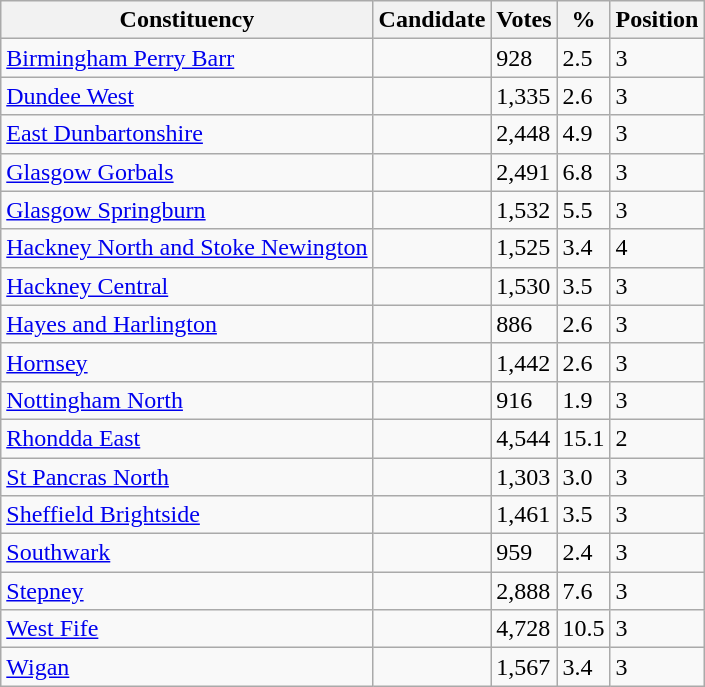<table class="wikitable sortable">
<tr>
<th>Constituency</th>
<th>Candidate</th>
<th>Votes</th>
<th>%</th>
<th>Position</th>
</tr>
<tr>
<td><a href='#'>Birmingham Perry Barr</a></td>
<td></td>
<td>928</td>
<td>2.5</td>
<td>3</td>
</tr>
<tr>
<td><a href='#'>Dundee West</a></td>
<td></td>
<td>1,335</td>
<td>2.6</td>
<td>3</td>
</tr>
<tr>
<td><a href='#'>East Dunbartonshire</a></td>
<td></td>
<td>2,448</td>
<td>4.9</td>
<td>3</td>
</tr>
<tr>
<td><a href='#'>Glasgow Gorbals</a></td>
<td></td>
<td>2,491</td>
<td>6.8</td>
<td>3</td>
</tr>
<tr>
<td><a href='#'>Glasgow Springburn</a></td>
<td></td>
<td>1,532</td>
<td>5.5</td>
<td>3</td>
</tr>
<tr>
<td><a href='#'>Hackney North and Stoke Newington</a></td>
<td></td>
<td>1,525</td>
<td>3.4</td>
<td>4</td>
</tr>
<tr>
<td><a href='#'>Hackney Central</a></td>
<td></td>
<td>1,530</td>
<td>3.5</td>
<td>3</td>
</tr>
<tr>
<td><a href='#'>Hayes and Harlington</a></td>
<td></td>
<td>886</td>
<td>2.6</td>
<td>3</td>
</tr>
<tr>
<td><a href='#'>Hornsey</a></td>
<td></td>
<td>1,442</td>
<td>2.6</td>
<td>3</td>
</tr>
<tr>
<td><a href='#'>Nottingham North</a></td>
<td></td>
<td>916</td>
<td>1.9</td>
<td>3</td>
</tr>
<tr>
<td><a href='#'>Rhondda East</a></td>
<td></td>
<td>4,544</td>
<td>15.1</td>
<td>2</td>
</tr>
<tr>
<td><a href='#'>St Pancras North</a></td>
<td></td>
<td>1,303</td>
<td>3.0</td>
<td>3</td>
</tr>
<tr>
<td><a href='#'>Sheffield Brightside</a></td>
<td></td>
<td>1,461</td>
<td>3.5</td>
<td>3</td>
</tr>
<tr>
<td><a href='#'>Southwark</a></td>
<td></td>
<td>959</td>
<td>2.4</td>
<td>3</td>
</tr>
<tr>
<td><a href='#'>Stepney</a></td>
<td></td>
<td>2,888</td>
<td>7.6</td>
<td>3</td>
</tr>
<tr>
<td><a href='#'>West Fife</a></td>
<td></td>
<td>4,728</td>
<td>10.5</td>
<td>3</td>
</tr>
<tr>
<td><a href='#'>Wigan</a></td>
<td></td>
<td>1,567</td>
<td>3.4</td>
<td>3</td>
</tr>
</table>
